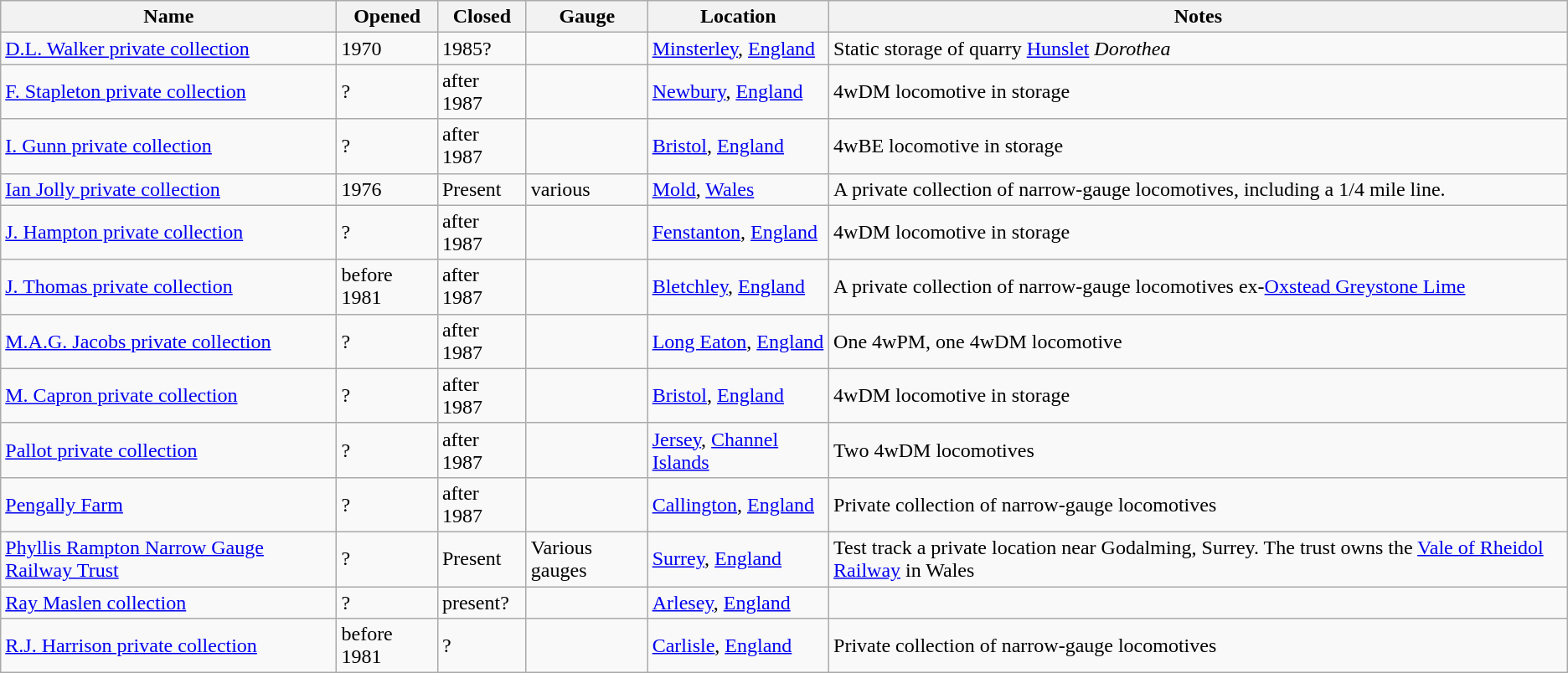<table class="wikitable">
<tr>
<th>Name</th>
<th>Opened</th>
<th>Closed</th>
<th>Gauge</th>
<th>Location</th>
<th>Notes</th>
</tr>
<tr>
<td><a href='#'>D.L. Walker private collection</a></td>
<td>1970</td>
<td>1985?</td>
<td></td>
<td><a href='#'>Minsterley</a>, <a href='#'>England</a></td>
<td>Static storage of quarry <a href='#'>Hunslet</a> <em>Dorothea</em></td>
</tr>
<tr>
<td><a href='#'>F. Stapleton private collection</a></td>
<td>?</td>
<td>after 1987</td>
<td></td>
<td><a href='#'>Newbury</a>, <a href='#'>England</a></td>
<td>4wDM locomotive in storage</td>
</tr>
<tr>
<td><a href='#'>I. Gunn private collection</a></td>
<td>?</td>
<td>after 1987</td>
<td></td>
<td><a href='#'>Bristol</a>, <a href='#'>England</a></td>
<td>4wBE locomotive in storage</td>
</tr>
<tr>
<td><a href='#'>Ian Jolly private collection</a></td>
<td>1976</td>
<td>Present</td>
<td>various</td>
<td><a href='#'>Mold</a>, <a href='#'>Wales</a></td>
<td>A private collection of narrow-gauge locomotives, including a 1/4 mile line.</td>
</tr>
<tr>
<td><a href='#'>J. Hampton private collection</a></td>
<td>?</td>
<td>after 1987</td>
<td></td>
<td><a href='#'>Fenstanton</a>, <a href='#'>England</a></td>
<td>4wDM locomotive in storage</td>
</tr>
<tr>
<td><a href='#'>J. Thomas private collection</a></td>
<td>before 1981</td>
<td>after 1987</td>
<td></td>
<td><a href='#'>Bletchley</a>, <a href='#'>England</a></td>
<td>A private collection of narrow-gauge locomotives ex-<a href='#'>Oxstead Greystone Lime</a></td>
</tr>
<tr>
<td><a href='#'>M.A.G. Jacobs private collection</a></td>
<td>?</td>
<td>after 1987</td>
<td></td>
<td><a href='#'>Long Eaton</a>, <a href='#'>England</a></td>
<td>One 4wPM, one 4wDM locomotive</td>
</tr>
<tr>
<td><a href='#'>M. Capron private collection</a></td>
<td>?</td>
<td>after 1987</td>
<td></td>
<td><a href='#'>Bristol</a>, <a href='#'>England</a></td>
<td>4wDM locomotive in storage</td>
</tr>
<tr>
<td><a href='#'>Pallot private collection</a></td>
<td>?</td>
<td>after 1987</td>
<td></td>
<td><a href='#'>Jersey</a>, <a href='#'>Channel Islands</a></td>
<td>Two 4wDM locomotives</td>
</tr>
<tr>
<td><a href='#'>Pengally Farm</a></td>
<td>?</td>
<td>after 1987 </td>
<td></td>
<td><a href='#'>Callington</a>, <a href='#'>England</a></td>
<td>Private collection of narrow-gauge locomotives</td>
</tr>
<tr>
<td><a href='#'>Phyllis Rampton Narrow Gauge Railway Trust</a></td>
<td>?</td>
<td>Present</td>
<td>Various gauges</td>
<td><a href='#'>Surrey</a>, <a href='#'>England</a></td>
<td>Test track a private location near Godalming, Surrey. The trust owns the <a href='#'>Vale of Rheidol Railway</a> in Wales</td>
</tr>
<tr>
<td><a href='#'>Ray Maslen collection</a></td>
<td>?</td>
<td>present?</td>
<td></td>
<td><a href='#'>Arlesey</a>, <a href='#'>England</a></td>
<td></td>
</tr>
<tr>
<td><a href='#'>R.J. Harrison private collection</a></td>
<td>before 1981</td>
<td>?</td>
<td></td>
<td><a href='#'>Carlisle</a>, <a href='#'>England</a></td>
<td>Private collection of narrow-gauge locomotives</td>
</tr>
</table>
